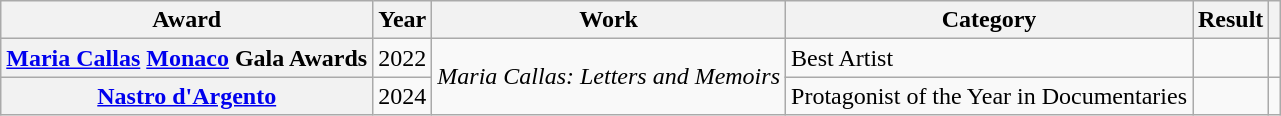<table class="wikitable sortable plainrowheaders" style="margin-right: 0;">
<tr>
<th scope="col">Award</th>
<th scope="col">Year</th>
<th scope="col">Work</th>
<th scope="col">Category</th>
<th scope="col">Result</th>
<th scope="col" class="unsortable"></th>
</tr>
<tr>
<th scope="row"><a href='#'>Maria Callas</a> <a href='#'>Monaco</a> Gala Awards</th>
<td>2022</td>
<td rowspan="2"><em>Maria Callas: Letters and Memoirs</em></td>
<td>Best Artist</td>
<td></td>
<td style="text-align:center;"></td>
</tr>
<tr>
<th scope="row"><a href='#'>Nastro d'Argento</a></th>
<td>2024</td>
<td>Protagonist of the Year in Documentaries</td>
<td></td>
<td style="text-align:center;"></td>
</tr>
</table>
